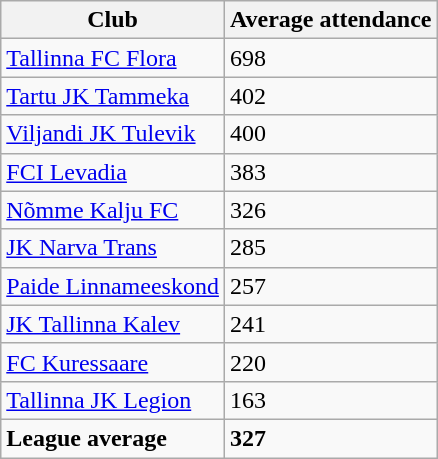<table class="wikitable sortable">
<tr>
<th>Club</th>
<th>Average attendance</th>
</tr>
<tr>
<td><a href='#'>Tallinna FC Flora</a></td>
<td>698</td>
</tr>
<tr>
<td><a href='#'>Tartu JK Tammeka</a></td>
<td>402</td>
</tr>
<tr>
<td><a href='#'>Viljandi JK Tulevik</a></td>
<td>400</td>
</tr>
<tr>
<td><a href='#'>FCI Levadia</a></td>
<td>383</td>
</tr>
<tr>
<td><a href='#'>Nõmme Kalju FC</a></td>
<td>326</td>
</tr>
<tr>
<td><a href='#'>JK Narva Trans</a></td>
<td>285</td>
</tr>
<tr>
<td><a href='#'>Paide Linnameeskond</a></td>
<td>257</td>
</tr>
<tr>
<td><a href='#'>JK Tallinna Kalev</a></td>
<td>241</td>
</tr>
<tr>
<td><a href='#'>FC Kuressaare</a></td>
<td>220</td>
</tr>
<tr>
<td><a href='#'>Tallinna JK Legion</a></td>
<td>163</td>
</tr>
<tr>
<td><strong>League average</strong></td>
<td><strong>327</strong></td>
</tr>
</table>
